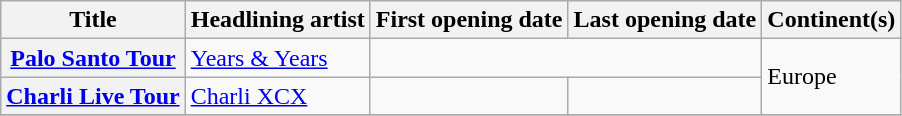<table class="wikitable plainrowheaders">
<tr>
<th scope=col>Title</th>
<th scope=col>Headlining artist</th>
<th scope=col>First opening date</th>
<th scope=col>Last opening date</th>
<th scope=col>Continent(s)</th>
</tr>
<tr>
<th scope=row><a href='#'>Palo Santo Tour</a></th>
<td><a href='#'>Years & Years</a></td>
<td colspan=2></td>
<td rowspan=2>Europe</td>
</tr>
<tr>
<th scope=row><a href='#'>Charli Live Tour</a></th>
<td><a href='#'>Charli XCX</a></td>
<td></td>
<td></td>
</tr>
<tr>
</tr>
</table>
